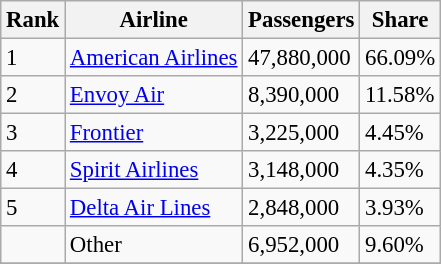<table class="wikitable sortable" style="font-size: 95%" width= align=>
<tr>
<th>Rank</th>
<th>Airline</th>
<th>Passengers</th>
<th>Share</th>
</tr>
<tr>
<td>1</td>
<td><a href='#'>American Airlines</a></td>
<td>47,880,000</td>
<td>66.09%</td>
</tr>
<tr>
<td>2</td>
<td><a href='#'>Envoy Air</a></td>
<td>8,390,000</td>
<td>11.58%</td>
</tr>
<tr>
<td>3</td>
<td><a href='#'>Frontier</a></td>
<td>3,225,000</td>
<td>4.45%</td>
</tr>
<tr>
<td>4</td>
<td><a href='#'>Spirit Airlines</a></td>
<td>3,148,000</td>
<td>4.35%</td>
</tr>
<tr>
<td>5</td>
<td><a href='#'>Delta Air Lines</a></td>
<td>2,848,000</td>
<td>3.93%</td>
</tr>
<tr>
<td></td>
<td>Other</td>
<td>6,952,000</td>
<td>9.60%</td>
</tr>
<tr>
</tr>
</table>
